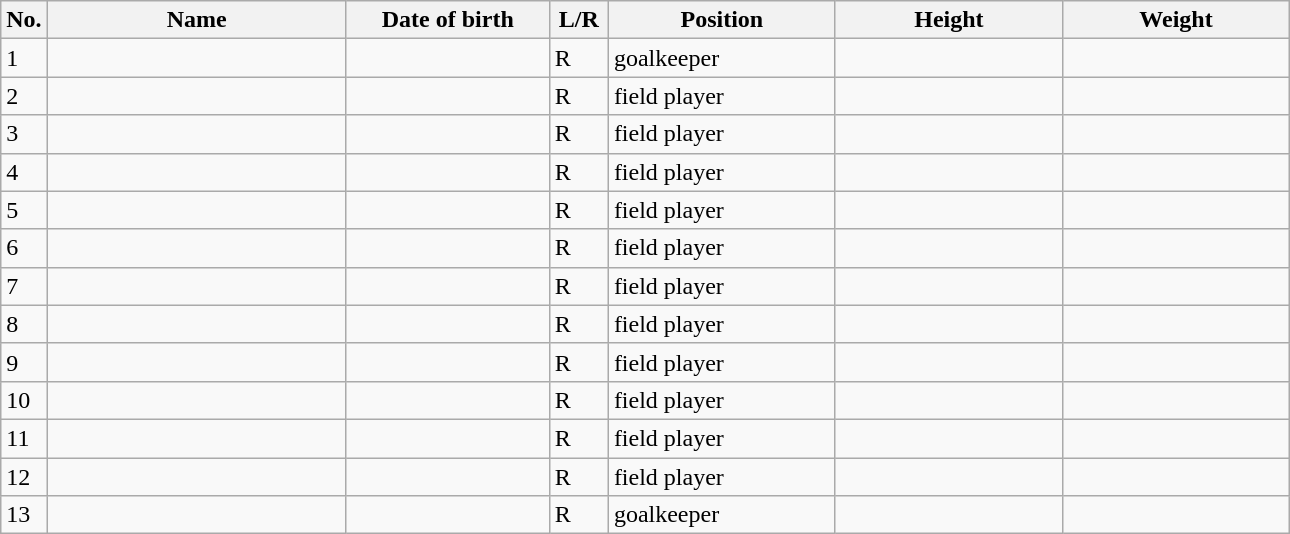<table class=wikitable sortable style=font-size:100%; text-align:center;>
<tr>
<th>No.</th>
<th style=width:12em>Name</th>
<th style=width:8em>Date of birth</th>
<th style=width:2em>L/R</th>
<th style=width:9em>Position</th>
<th style=width:9em>Height</th>
<th style=width:9em>Weight</th>
</tr>
<tr>
<td>1</td>
<td align=left></td>
<td></td>
<td>R</td>
<td>goalkeeper</td>
<td></td>
<td></td>
</tr>
<tr>
<td>2</td>
<td align=left></td>
<td></td>
<td>R</td>
<td>field player</td>
<td></td>
<td></td>
</tr>
<tr>
<td>3</td>
<td align=left></td>
<td></td>
<td>R</td>
<td>field player</td>
<td></td>
<td></td>
</tr>
<tr>
<td>4</td>
<td align=left></td>
<td></td>
<td>R</td>
<td>field player</td>
<td></td>
<td></td>
</tr>
<tr>
<td>5</td>
<td align=left></td>
<td></td>
<td>R</td>
<td>field player</td>
<td></td>
<td></td>
</tr>
<tr>
<td>6</td>
<td align=left></td>
<td></td>
<td>R</td>
<td>field player</td>
<td></td>
<td></td>
</tr>
<tr>
<td>7</td>
<td align=left></td>
<td></td>
<td>R</td>
<td>field player</td>
<td></td>
<td></td>
</tr>
<tr>
<td>8</td>
<td align=left></td>
<td></td>
<td>R</td>
<td>field player</td>
<td></td>
<td></td>
</tr>
<tr>
<td>9</td>
<td align=left></td>
<td></td>
<td>R</td>
<td>field player</td>
<td></td>
<td></td>
</tr>
<tr>
<td>10</td>
<td align=left></td>
<td></td>
<td>R</td>
<td>field player</td>
<td></td>
<td></td>
</tr>
<tr>
<td>11</td>
<td align=left></td>
<td></td>
<td>R</td>
<td>field player</td>
<td></td>
<td></td>
</tr>
<tr>
<td>12</td>
<td align=left></td>
<td></td>
<td>R</td>
<td>field player</td>
<td></td>
<td></td>
</tr>
<tr>
<td>13</td>
<td align=left></td>
<td></td>
<td>R</td>
<td>goalkeeper</td>
<td></td>
<td></td>
</tr>
</table>
